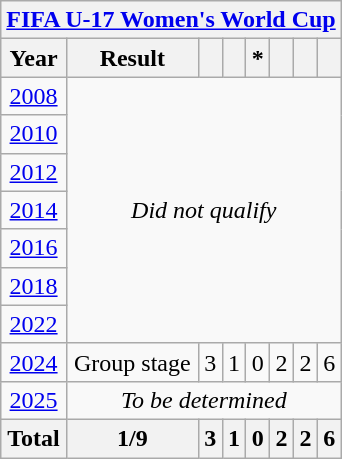<table class="wikitable" style="text-align: center;">
<tr>
<th colspan=9><a href='#'>FIFA U-17 Women's World Cup</a></th>
</tr>
<tr>
<th>Year</th>
<th>Result</th>
<th></th>
<th></th>
<th> *</th>
<th></th>
<th></th>
<th></th>
</tr>
<tr>
<td> <a href='#'>2008</a></td>
<td rowspan=7 colspan=8><em>Did not qualify</em></td>
</tr>
<tr>
<td> <a href='#'>2010</a></td>
</tr>
<tr>
<td> <a href='#'>2012</a></td>
</tr>
<tr>
<td> <a href='#'>2014</a></td>
</tr>
<tr>
<td> <a href='#'>2016</a></td>
</tr>
<tr>
<td> <a href='#'>2018</a></td>
</tr>
<tr>
<td> <a href='#'>2022</a></td>
</tr>
<tr>
<td> <a href='#'>2024</a></td>
<td>Group stage</td>
<td>3</td>
<td>1</td>
<td>0</td>
<td>2</td>
<td>2</td>
<td>6</td>
</tr>
<tr>
<td> <a href='#'>2025</a></td>
<td colspan="8"><em>To be determined</em></td>
</tr>
<tr>
<th>Total</th>
<th>1/9</th>
<th>3</th>
<th>1</th>
<th>0</th>
<th>2</th>
<th>2</th>
<th>6</th>
</tr>
</table>
